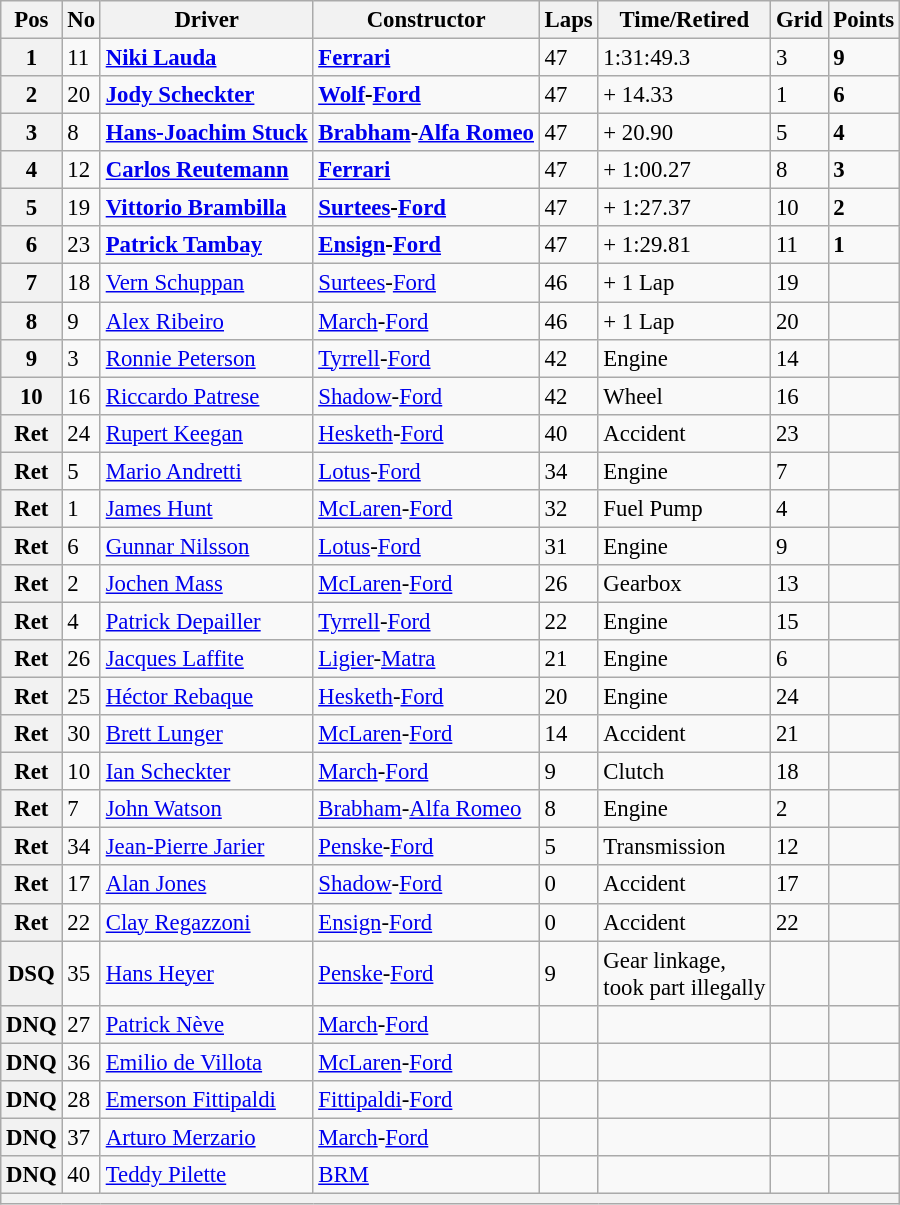<table class="wikitable" style="font-size: 95%;">
<tr>
<th>Pos</th>
<th>No</th>
<th>Driver</th>
<th>Constructor</th>
<th>Laps</th>
<th>Time/Retired</th>
<th>Grid</th>
<th>Points</th>
</tr>
<tr>
<th>1</th>
<td>11</td>
<td> <strong><a href='#'>Niki Lauda</a></strong></td>
<td><strong><a href='#'>Ferrari</a></strong></td>
<td>47</td>
<td>1:31:49.3</td>
<td>3</td>
<td><strong>9</strong></td>
</tr>
<tr>
<th>2</th>
<td>20</td>
<td> <strong><a href='#'>Jody Scheckter</a></strong></td>
<td><strong><a href='#'>Wolf</a>-<a href='#'>Ford</a></strong></td>
<td>47</td>
<td>+ 14.33</td>
<td>1</td>
<td><strong>6</strong></td>
</tr>
<tr>
<th>3</th>
<td>8</td>
<td> <strong><a href='#'>Hans-Joachim Stuck</a></strong></td>
<td><strong><a href='#'>Brabham</a>-<a href='#'>Alfa Romeo</a></strong></td>
<td>47</td>
<td>+ 20.90</td>
<td>5</td>
<td><strong>4</strong></td>
</tr>
<tr>
<th>4</th>
<td>12</td>
<td> <strong><a href='#'>Carlos Reutemann</a></strong></td>
<td><strong><a href='#'>Ferrari</a></strong></td>
<td>47</td>
<td>+ 1:00.27</td>
<td>8</td>
<td><strong>3</strong></td>
</tr>
<tr>
<th>5</th>
<td>19</td>
<td> <strong><a href='#'>Vittorio Brambilla</a></strong></td>
<td><strong><a href='#'>Surtees</a>-<a href='#'>Ford</a></strong></td>
<td>47</td>
<td>+ 1:27.37</td>
<td>10</td>
<td><strong>2</strong></td>
</tr>
<tr>
<th>6</th>
<td>23</td>
<td> <strong><a href='#'>Patrick Tambay</a></strong></td>
<td><strong><a href='#'>Ensign</a>-<a href='#'>Ford</a></strong></td>
<td>47</td>
<td>+ 1:29.81</td>
<td>11</td>
<td><strong>1</strong></td>
</tr>
<tr>
<th>7</th>
<td>18</td>
<td> <a href='#'>Vern Schuppan</a></td>
<td><a href='#'>Surtees</a>-<a href='#'>Ford</a></td>
<td>46</td>
<td>+ 1 Lap</td>
<td>19</td>
<td> </td>
</tr>
<tr>
<th>8</th>
<td>9</td>
<td> <a href='#'>Alex Ribeiro</a></td>
<td><a href='#'>March</a>-<a href='#'>Ford</a></td>
<td>46</td>
<td>+ 1 Lap</td>
<td>20</td>
<td> </td>
</tr>
<tr>
<th>9</th>
<td>3</td>
<td> <a href='#'>Ronnie Peterson</a></td>
<td><a href='#'>Tyrrell</a>-<a href='#'>Ford</a></td>
<td>42</td>
<td>Engine</td>
<td>14</td>
<td> </td>
</tr>
<tr>
<th>10</th>
<td>16</td>
<td> <a href='#'>Riccardo Patrese</a></td>
<td><a href='#'>Shadow</a>-<a href='#'>Ford</a></td>
<td>42</td>
<td>Wheel</td>
<td>16</td>
<td> </td>
</tr>
<tr>
<th>Ret</th>
<td>24</td>
<td> <a href='#'>Rupert Keegan</a></td>
<td><a href='#'>Hesketh</a>-<a href='#'>Ford</a></td>
<td>40</td>
<td>Accident</td>
<td>23</td>
<td> </td>
</tr>
<tr>
<th>Ret</th>
<td>5</td>
<td> <a href='#'>Mario Andretti</a></td>
<td><a href='#'>Lotus</a>-<a href='#'>Ford</a></td>
<td>34</td>
<td>Engine</td>
<td>7</td>
<td> </td>
</tr>
<tr>
<th>Ret</th>
<td>1</td>
<td> <a href='#'>James Hunt</a></td>
<td><a href='#'>McLaren</a>-<a href='#'>Ford</a></td>
<td>32</td>
<td>Fuel Pump</td>
<td>4</td>
<td> </td>
</tr>
<tr>
<th>Ret</th>
<td>6</td>
<td> <a href='#'>Gunnar Nilsson</a></td>
<td><a href='#'>Lotus</a>-<a href='#'>Ford</a></td>
<td>31</td>
<td>Engine</td>
<td>9</td>
<td> </td>
</tr>
<tr>
<th>Ret</th>
<td>2</td>
<td> <a href='#'>Jochen Mass</a></td>
<td><a href='#'>McLaren</a>-<a href='#'>Ford</a></td>
<td>26</td>
<td>Gearbox</td>
<td>13</td>
<td> </td>
</tr>
<tr>
<th>Ret</th>
<td>4</td>
<td> <a href='#'>Patrick Depailler</a></td>
<td><a href='#'>Tyrrell</a>-<a href='#'>Ford</a></td>
<td>22</td>
<td>Engine</td>
<td>15</td>
<td> </td>
</tr>
<tr>
<th>Ret</th>
<td>26</td>
<td> <a href='#'>Jacques Laffite</a></td>
<td><a href='#'>Ligier</a>-<a href='#'>Matra</a></td>
<td>21</td>
<td>Engine</td>
<td>6</td>
<td> </td>
</tr>
<tr>
<th>Ret</th>
<td>25</td>
<td> <a href='#'>Héctor Rebaque</a></td>
<td><a href='#'>Hesketh</a>-<a href='#'>Ford</a></td>
<td>20</td>
<td>Engine</td>
<td>24</td>
<td> </td>
</tr>
<tr>
<th>Ret</th>
<td>30</td>
<td> <a href='#'>Brett Lunger</a></td>
<td><a href='#'>McLaren</a>-<a href='#'>Ford</a></td>
<td>14</td>
<td>Accident</td>
<td>21</td>
<td> </td>
</tr>
<tr>
<th>Ret</th>
<td>10</td>
<td> <a href='#'>Ian Scheckter</a></td>
<td><a href='#'>March</a>-<a href='#'>Ford</a></td>
<td>9</td>
<td>Clutch</td>
<td>18</td>
<td> </td>
</tr>
<tr>
<th>Ret</th>
<td>7</td>
<td> <a href='#'>John Watson</a></td>
<td><a href='#'>Brabham</a>-<a href='#'>Alfa Romeo</a></td>
<td>8</td>
<td>Engine</td>
<td>2</td>
<td> </td>
</tr>
<tr>
<th>Ret</th>
<td>34</td>
<td> <a href='#'>Jean-Pierre Jarier</a></td>
<td><a href='#'>Penske</a>-<a href='#'>Ford</a></td>
<td>5</td>
<td>Transmission</td>
<td>12</td>
<td> </td>
</tr>
<tr>
<th>Ret</th>
<td>17</td>
<td> <a href='#'>Alan Jones</a></td>
<td><a href='#'>Shadow</a>-<a href='#'>Ford</a></td>
<td>0</td>
<td>Accident</td>
<td>17</td>
<td> </td>
</tr>
<tr>
<th>Ret</th>
<td>22</td>
<td> <a href='#'>Clay Regazzoni</a></td>
<td><a href='#'>Ensign</a>-<a href='#'>Ford</a></td>
<td>0</td>
<td>Accident</td>
<td>22</td>
<td> </td>
</tr>
<tr>
<th>DSQ</th>
<td>35</td>
<td> <a href='#'>Hans Heyer</a></td>
<td><a href='#'>Penske</a>-<a href='#'>Ford</a></td>
<td>9</td>
<td>Gear linkage,<br>took part illegally</td>
<td></td>
<td> </td>
</tr>
<tr>
<th>DNQ</th>
<td>27</td>
<td> <a href='#'>Patrick Nève</a></td>
<td><a href='#'>March</a>-<a href='#'>Ford</a></td>
<td> </td>
<td> </td>
<td> </td>
<td> </td>
</tr>
<tr>
<th>DNQ</th>
<td>36</td>
<td> <a href='#'>Emilio de Villota</a></td>
<td><a href='#'>McLaren</a>-<a href='#'>Ford</a></td>
<td> </td>
<td> </td>
<td> </td>
<td> </td>
</tr>
<tr>
<th>DNQ</th>
<td>28</td>
<td> <a href='#'>Emerson Fittipaldi</a></td>
<td><a href='#'>Fittipaldi</a>-<a href='#'>Ford</a></td>
<td> </td>
<td> </td>
<td> </td>
<td> </td>
</tr>
<tr>
<th>DNQ</th>
<td>37</td>
<td> <a href='#'>Arturo Merzario</a></td>
<td><a href='#'>March</a>-<a href='#'>Ford</a></td>
<td> </td>
<td> </td>
<td> </td>
<td> </td>
</tr>
<tr>
<th>DNQ</th>
<td>40</td>
<td> <a href='#'>Teddy Pilette</a></td>
<td><a href='#'>BRM</a></td>
<td> </td>
<td> </td>
<td> </td>
<td> </td>
</tr>
<tr>
<th colspan="8"></th>
</tr>
</table>
